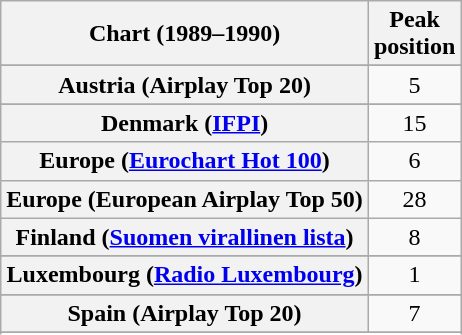<table class="wikitable sortable plainrowheaders" style="text-align:center">
<tr>
<th>Chart (1989–1990)</th>
<th>Peak<br>position</th>
</tr>
<tr>
</tr>
<tr>
<th scope="row">Austria (Airplay Top 20)</th>
<td align="center">5</td>
</tr>
<tr>
</tr>
<tr>
<th scope="row">Denmark (<a href='#'>IFPI</a>)</th>
<td>15</td>
</tr>
<tr>
<th scope="row">Europe (<a href='#'>Eurochart Hot 100</a>)</th>
<td>6</td>
</tr>
<tr>
<th scope="row">Europe (European Airplay Top 50)</th>
<td align="center">28</td>
</tr>
<tr>
<th scope="row">Finland (<a href='#'>Suomen virallinen lista</a>)</th>
<td align="center">8</td>
</tr>
<tr>
</tr>
<tr>
</tr>
<tr>
<th scope="row">Luxembourg (<a href='#'>Radio Luxembourg</a>)</th>
<td align="center">1</td>
</tr>
<tr>
</tr>
<tr>
</tr>
<tr>
<th scope="row">Spain (Airplay Top 20)</th>
<td align="center">7</td>
</tr>
<tr>
</tr>
<tr>
</tr>
</table>
